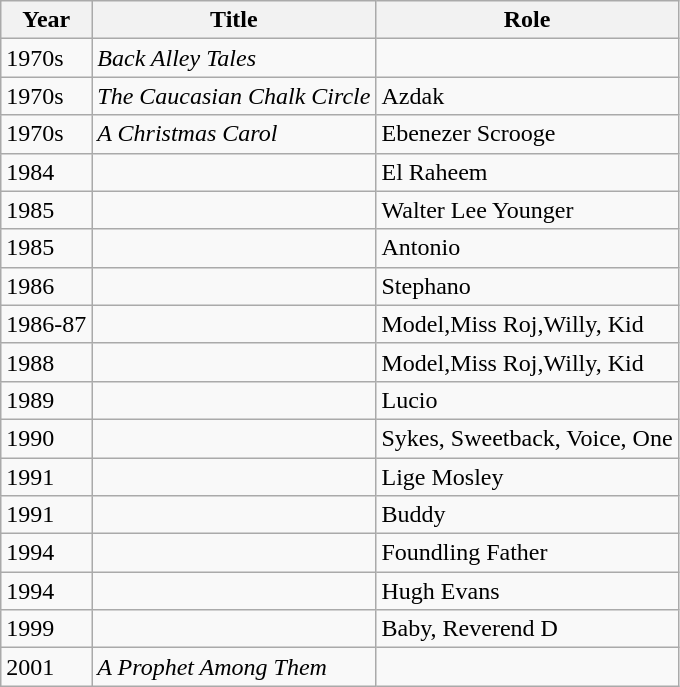<table class="wikitable">
<tr>
<th>Year</th>
<th>Title</th>
<th>Role</th>
</tr>
<tr>
<td>1970s</td>
<td><em>Back Alley Tales</em> </td>
<td></td>
</tr>
<tr>
<td>1970s</td>
<td><em>The Caucasian Chalk Circle</em> </td>
<td>Azdak</td>
</tr>
<tr>
<td>1970s</td>
<td><em>A Christmas Carol</em></td>
<td>Ebenezer Scrooge</td>
</tr>
<tr>
<td>1984</td>
<td><em></em></td>
<td>El Raheem</td>
</tr>
<tr>
<td>1985</td>
<td><em></em></td>
<td>Walter Lee Younger</td>
</tr>
<tr>
<td>1985</td>
<td><em></em></td>
<td>Antonio</td>
</tr>
<tr>
<td>1986</td>
<td><em></em></td>
<td>Stephano</td>
</tr>
<tr>
<td>1986-87</td>
<td><em></em></td>
<td>Model,Miss Roj,Willy, Kid</td>
</tr>
<tr>
<td>1988</td>
<td><em></em></td>
<td>Model,Miss Roj,Willy, Kid</td>
</tr>
<tr>
<td>1989</td>
<td><em></em></td>
<td>Lucio</td>
</tr>
<tr>
<td>1990</td>
<td><em></em></td>
<td>Sykes, Sweetback, Voice, One</td>
</tr>
<tr>
<td>1991</td>
<td><em></em></td>
<td>Lige Mosley</td>
</tr>
<tr>
<td>1991</td>
<td><em></em></td>
<td>Buddy</td>
</tr>
<tr>
<td>1994</td>
<td><em></em></td>
<td>Foundling Father</td>
</tr>
<tr>
<td>1994</td>
<td><em></em></td>
<td>Hugh Evans</td>
</tr>
<tr>
<td>1999</td>
<td><em></em></td>
<td>Baby, Reverend D</td>
</tr>
<tr>
<td>2001</td>
<td><em>A Prophet Among Them</em></td>
<td></td>
</tr>
</table>
